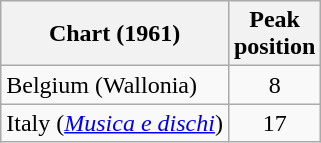<table class="wikitable sortable" border="1">
<tr>
<th>Chart (1961)</th>
<th>Peak<br>position</th>
</tr>
<tr>
<td>Belgium (Wallonia)</td>
<td style="text-align:center;">8</td>
</tr>
<tr>
<td>Italy (<em><a href='#'>Musica e dischi</a></em>)</td>
<td style="text-align:center;">17</td>
</tr>
</table>
